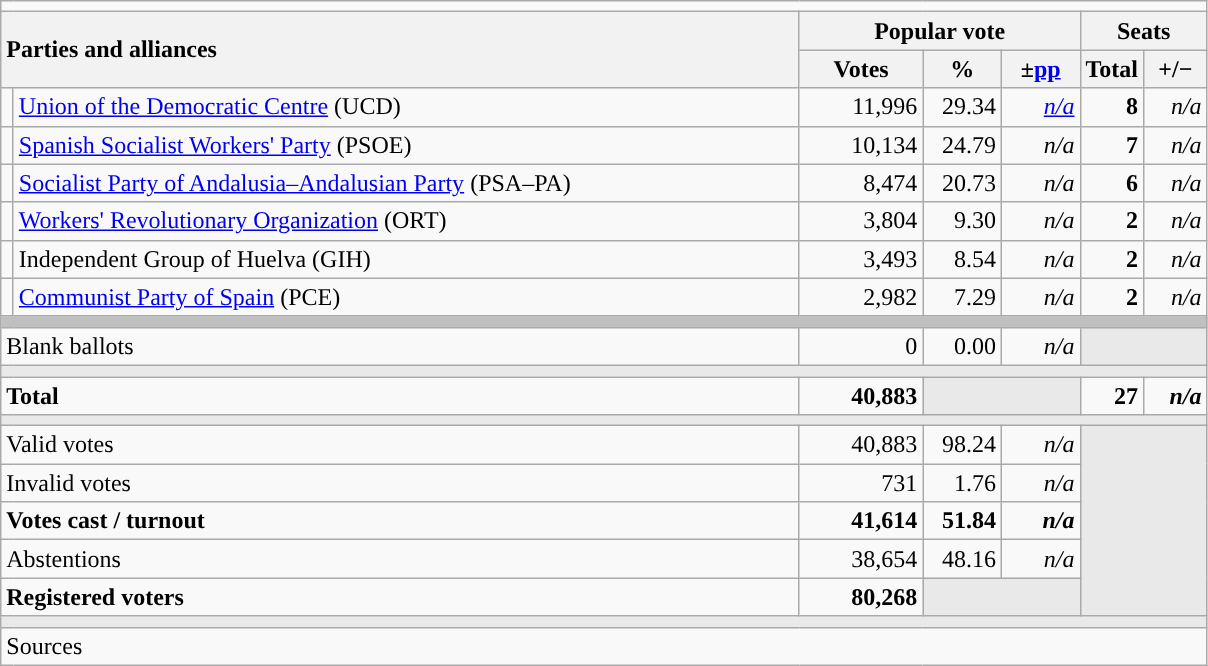<table class="wikitable" style="text-align:right;">
<tr>
<td colspan="7"></td>
</tr>
<tr>
<th style="text-align:left;" rowspan="2" colspan="2" width="525">Parties and alliances</th>
<th colspan="3">Popular vote</th>
<th colspan="2">Seats</th>
</tr>
<tr>
<th width="75">Votes</th>
<th width="45">%</th>
<th width="45">±<a href='#'>pp</a></th>
<th width="35">Total</th>
<th width="35">+/−</th>
</tr>
<tr>
<td width="1" style="color:inherit;background:"></td>
<td align="left"><a href='#'>Union of the Democratic Centre</a> (UCD)</td>
<td>11,996</td>
<td>29.34</td>
<td><em><a href='#'>n/a</a></em></td>
<td><strong>8</strong></td>
<td><em>n/a</em></td>
</tr>
<tr>
<td style="color:inherit;background:"></td>
<td align="left"><a href='#'>Spanish Socialist Workers' Party</a> (PSOE)</td>
<td>10,134</td>
<td>24.79</td>
<td><em>n/a</em></td>
<td><strong>7</strong></td>
<td><em>n/a</em></td>
</tr>
<tr>
<td style="color:inherit;background:"></td>
<td align="left"><a href='#'>Socialist Party of Andalusia–Andalusian Party</a> (PSA–PA)</td>
<td>8,474</td>
<td>20.73</td>
<td><em>n/a</em></td>
<td><strong>6</strong></td>
<td><em>n/a</em></td>
</tr>
<tr>
<td style="color:inherit;background:"></td>
<td align="left"><a href='#'>Workers' Revolutionary Organization</a> (ORT)</td>
<td>3,804</td>
<td>9.30</td>
<td><em>n/a</em></td>
<td><strong>2</strong></td>
<td><em>n/a</em></td>
</tr>
<tr>
<td style="color:inherit;background:"></td>
<td align="left">Independent Group of Huelva (GIH)</td>
<td>3,493</td>
<td>8.54</td>
<td><em>n/a</em></td>
<td><strong>2</strong></td>
<td><em>n/a</em></td>
</tr>
<tr>
<td style="color:inherit;background:"></td>
<td align="left"><a href='#'>Communist Party of Spain</a> (PCE)</td>
<td>2,982</td>
<td>7.29</td>
<td><em>n/a</em></td>
<td><strong>2</strong></td>
<td><em>n/a</em></td>
</tr>
<tr>
<td colspan="7" bgcolor="#C0C0C0"></td>
</tr>
<tr>
<td align="left" colspan="2">Blank ballots</td>
<td>0</td>
<td>0.00</td>
<td><em>n/a</em></td>
<td bgcolor="#E9E9E9" colspan="2"></td>
</tr>
<tr>
<td colspan="7" bgcolor="#E9E9E9"></td>
</tr>
<tr style="font-weight:bold;">
<td align="left" colspan="2">Total</td>
<td>40,883</td>
<td bgcolor="#E9E9E9" colspan="2"></td>
<td>27</td>
<td><em>n/a</em></td>
</tr>
<tr>
<td colspan="7" bgcolor="#E9E9E9"></td>
</tr>
<tr>
<td align="left" colspan="2">Valid votes</td>
<td>40,883</td>
<td>98.24</td>
<td><em>n/a</em></td>
<td bgcolor="#E9E9E9" colspan="2" rowspan="5"></td>
</tr>
<tr>
<td align="left" colspan="2">Invalid votes</td>
<td>731</td>
<td>1.76</td>
<td><em>n/a</em></td>
</tr>
<tr style="font-weight:bold;">
<td align="left" colspan="2">Votes cast / turnout</td>
<td>41,614</td>
<td>51.84</td>
<td><em>n/a</em></td>
</tr>
<tr>
<td align="left" colspan="2">Abstentions</td>
<td>38,654</td>
<td>48.16</td>
<td><em>n/a</em></td>
</tr>
<tr style="font-weight:bold;">
<td align="left" colspan="2">Registered voters</td>
<td>80,268</td>
<td bgcolor="#E9E9E9" colspan="2"></td>
</tr>
<tr>
<td colspan="7" bgcolor="#E9E9E9"></td>
</tr>
<tr>
<td align="left" colspan="7">Sources</td>
</tr>
</table>
